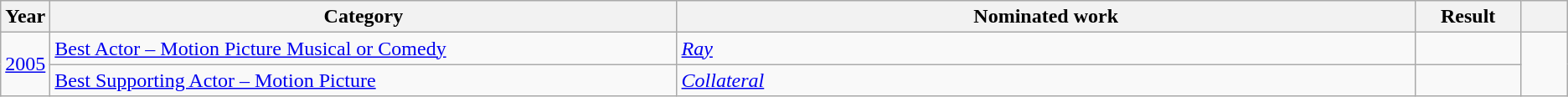<table class=wikitable>
<tr>
<th scope="col" style="width:1em;">Year</th>
<th scope="col" style="width:33em;">Category</th>
<th scope="col" style="width:39em;">Nominated work</th>
<th scope="col" style="width:5em;">Result</th>
<th scope="col" style="width:2em;"></th>
</tr>
<tr>
<td rowspan="2"><a href='#'>2005</a></td>
<td><a href='#'>Best Actor – Motion Picture Musical or Comedy</a></td>
<td><em><a href='#'>Ray</a></em></td>
<td></td>
<td rowspan="2"></td>
</tr>
<tr>
<td><a href='#'>Best Supporting Actor – Motion Picture</a></td>
<td><em><a href='#'>Collateral</a></em></td>
<td></td>
</tr>
</table>
